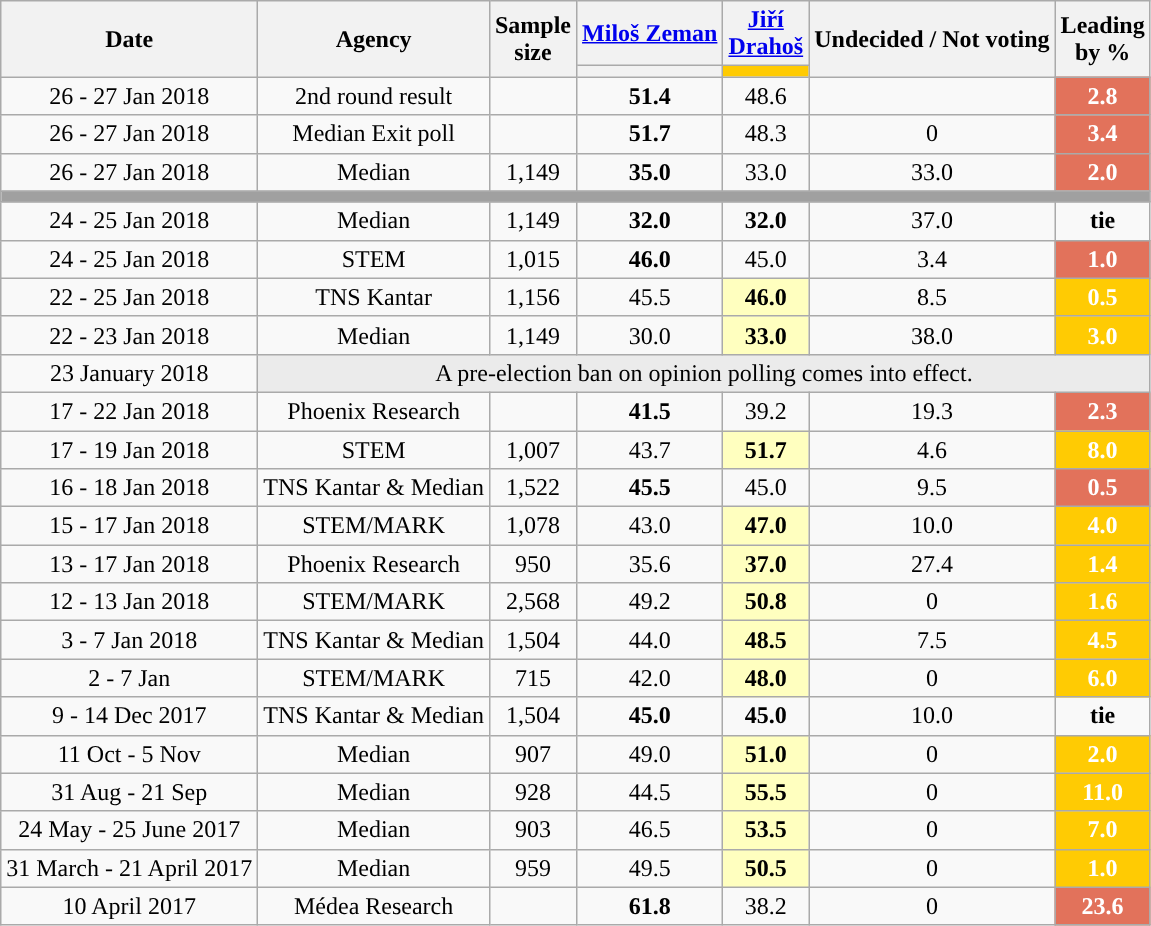<table class="wikitable" style=text-align:center>
<tr>
<th rowspan="2">Date</th>
<th rowspan="2">Agency</th>
<th rowspan="2">Sample<br>size</th>
<th><a href='#'>Miloš Zeman</a></th>
<th><a href='#'>Jiří Drahoš</a></th>
<th rowspan="2">Undecided / Not voting</th>
<th rowspan="2">Leading by %</th>
</tr>
<tr>
<th style="background:"></th>
<th style="background:#FFCB03; width:40px;"></th>
</tr>
<tr>
<td>26 - 27 Jan 2018</td>
<td>2nd round result</td>
<td></td>
<td><strong>51.4</strong></td>
<td>48.6</td>
<td></td>
<td style="background:#E2725B; width:40px; color:white;"><strong>2.8</strong></td>
</tr>
<tr>
<td>26 - 27 Jan 2018</td>
<td>Median Exit poll</td>
<td></td>
<td><strong>51.7</strong></td>
<td>48.3</td>
<td>0</td>
<td style="background:#E2725B; width:40px; color:white;"><strong>3.4</strong></td>
</tr>
<tr>
<td>26 - 27 Jan 2018</td>
<td>Median </td>
<td>1,149</td>
<td><strong>35.0</strong></td>
<td>33.0</td>
<td>33.0</td>
<td style="background:#E2725B; width:40px; color:white;"><strong>2.0</strong></td>
</tr>
<tr>
<td colspan="7" style="background:#A0A0A0"></td>
</tr>
<tr>
<td>24 - 25 Jan 2018</td>
<td>Median</td>
<td>1,149</td>
<td><strong>32.0</strong></td>
<td><strong>32.0</strong></td>
<td>37.0</td>
<td><strong>tie</strong></td>
</tr>
<tr>
<td>24 - 25 Jan 2018</td>
<td>STEM</td>
<td>1,015</td>
<td><strong>46.0</strong></td>
<td>45.0</td>
<td>3.4</td>
<td style="background:#E2725B; width:40px; color:white;"><strong>1.0</strong></td>
</tr>
<tr>
<td>22 - 25 Jan 2018</td>
<td>TNS Kantar</td>
<td>1,156</td>
<td>45.5</td>
<td style="background:#FFFFBF"><strong>46.0</strong></td>
<td>8.5</td>
<td style="background:#FFCB03; color:white;"><strong>0.5</strong></td>
</tr>
<tr>
<td>22 - 23 Jan 2018</td>
<td>Median</td>
<td>1,149</td>
<td>30.0</td>
<td style="background:#FFFFBF"><strong>33.0</strong></td>
<td>38.0</td>
<td style="background:#FFCB03; color:white;"><strong>3.0</strong></td>
</tr>
<tr>
<td>23 January 2018</td>
<td colspan="6" style="background: #EBEBEB">A  pre-election ban on opinion polling comes into effect.</td>
</tr>
<tr>
<td>17 - 22 Jan 2018</td>
<td>Phoenix Research</td>
<td></td>
<td><strong>41.5</strong></td>
<td>39.2</td>
<td>19.3</td>
<td style="background:#E2725B; width:40px; color:white;"><strong>2.3</strong></td>
</tr>
<tr>
<td>17 - 19 Jan 2018</td>
<td>STEM</td>
<td>1,007</td>
<td>43.7</td>
<td style="background:#FFFFBF"><strong>51.7</strong></td>
<td>4.6</td>
<td style="background:#FFCB03; color:white;"><strong>8.0</strong></td>
</tr>
<tr>
<td>16 - 18 Jan 2018</td>
<td>TNS Kantar & Median</td>
<td>1,522</td>
<td><strong>45.5</strong></td>
<td>45.0</td>
<td>9.5</td>
<td style="background:#E2725B; width:40px; color:white;"><strong>0.5</strong></td>
</tr>
<tr>
<td>15 - 17 Jan 2018</td>
<td>STEM/MARK</td>
<td>1,078</td>
<td>43.0</td>
<td style="background:#FFFFBF"><strong>47.0</strong></td>
<td>10.0</td>
<td style="background:#FFCB03; color:white;"><strong>4.0</strong></td>
</tr>
<tr>
<td>13 - 17 Jan 2018</td>
<td>Phoenix Research</td>
<td>950</td>
<td>35.6</td>
<td style="background:#FFFFBF"><strong>37.0</strong></td>
<td>27.4</td>
<td style="background:#FFCB03; color:white;"><strong>1.4</strong></td>
</tr>
<tr>
<td>12 - 13 Jan 2018</td>
<td>STEM/MARK</td>
<td>2,568</td>
<td>49.2</td>
<td style="background:#FFFFBF"><strong>50.8</strong></td>
<td>0</td>
<td style="background:#FFCB03; color:white;"><strong>1.6</strong></td>
</tr>
<tr>
<td>3 - 7 Jan 2018</td>
<td>TNS Kantar & Median</td>
<td>1,504</td>
<td>44.0</td>
<td style="background:#FFFFBF"><strong>48.5</strong></td>
<td>7.5</td>
<td style="background:#FFCB03; color:white;"><strong>4.5</strong></td>
</tr>
<tr>
<td>2 - 7 Jan</td>
<td>STEM/MARK</td>
<td>715</td>
<td>42.0</td>
<td style="background:#FFFFBF"><strong>48.0</strong></td>
<td>0</td>
<td style="background:#FFCB03; color:white;"><strong>6.0</strong></td>
</tr>
<tr>
<td>9 - 14 Dec 2017</td>
<td>TNS Kantar & Median</td>
<td>1,504</td>
<td><strong>45.0</strong></td>
<td><strong>45.0</strong></td>
<td>10.0</td>
<td><strong>tie</strong></td>
</tr>
<tr>
<td>11 Oct - 5 Nov</td>
<td>Median</td>
<td>907</td>
<td>49.0</td>
<td style="background:#FFFFBF"><strong>51.0</strong></td>
<td>0</td>
<td style="background:#FFCB03; color:white;"><strong>2.0</strong></td>
</tr>
<tr>
<td>31 Aug - 21 Sep</td>
<td>Median</td>
<td>928</td>
<td>44.5</td>
<td style="background:#FFFFBF"><strong>55.5</strong></td>
<td>0</td>
<td style="background:#FFCB03; color:white;"><strong>11.0</strong></td>
</tr>
<tr>
<td>24 May - 25 June 2017</td>
<td>Median</td>
<td>903</td>
<td>46.5</td>
<td style="background:#FFFFBF"><strong>53.5</strong></td>
<td>0</td>
<td style="background:#FFCB03; color:white;"><strong>7.0</strong></td>
</tr>
<tr>
<td>31 March - 21 April 2017</td>
<td>Median</td>
<td>959</td>
<td>49.5</td>
<td style="background:#FFFFBF"><strong>50.5</strong></td>
<td>0</td>
<td style="background:#FFCB03; color:white;"><strong>1.0</strong></td>
</tr>
<tr>
<td>10 April 2017</td>
<td>Médea Research</td>
<td></td>
<td><strong>61.8</strong></td>
<td>38.2</td>
<td>0</td>
<td style="background:#E2725B; width:40px; color:white;"><strong>23.6</strong></td>
</tr>
</table>
